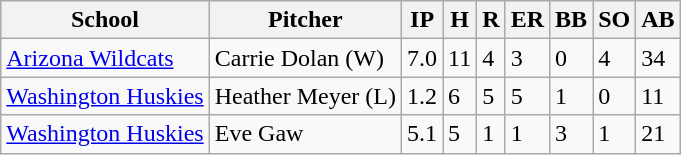<table class="wikitable">
<tr>
<th>School</th>
<th>Pitcher</th>
<th>IP</th>
<th>H</th>
<th>R</th>
<th>ER</th>
<th>BB</th>
<th>SO</th>
<th>AB</th>
</tr>
<tr>
<td><a href='#'>Arizona Wildcats</a></td>
<td>Carrie Dolan (W)</td>
<td>7.0</td>
<td>11</td>
<td>4</td>
<td>3</td>
<td>0</td>
<td>4</td>
<td>34</td>
</tr>
<tr>
<td><a href='#'>Washington Huskies</a></td>
<td>Heather Meyer (L)</td>
<td>1.2</td>
<td>6</td>
<td>5</td>
<td>5</td>
<td>1</td>
<td>0</td>
<td>11</td>
</tr>
<tr>
<td><a href='#'>Washington Huskies</a></td>
<td>Eve Gaw</td>
<td>5.1</td>
<td>5</td>
<td>1</td>
<td>1</td>
<td>3</td>
<td>1</td>
<td>21</td>
</tr>
</table>
